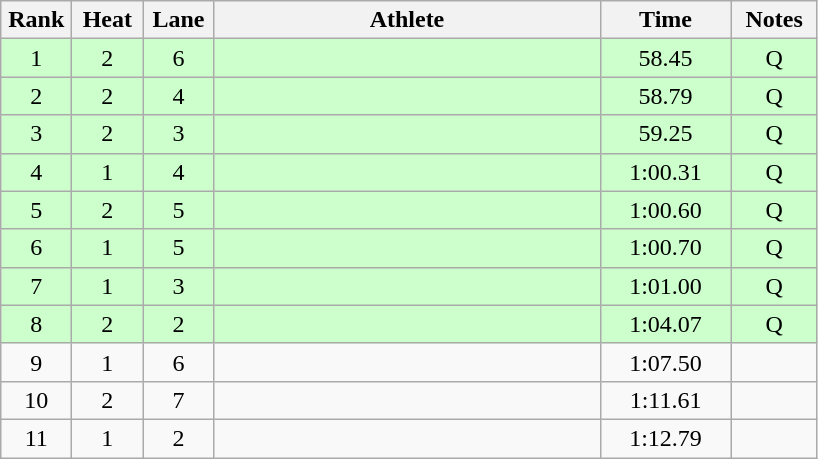<table class="wikitable sortable" style="text-align:center">
<tr>
<th width=40>Rank</th>
<th width=40>Heat</th>
<th width=40>Lane</th>
<th width=250>Athlete</th>
<th width=80>Time</th>
<th width=50>Notes</th>
</tr>
<tr bgcolor=ccffcc>
<td>1</td>
<td>2</td>
<td>6</td>
<td align=left></td>
<td>58.45</td>
<td>Q</td>
</tr>
<tr bgcolor=ccffcc>
<td>2</td>
<td>2</td>
<td>4</td>
<td align=left></td>
<td>58.79</td>
<td>Q</td>
</tr>
<tr bgcolor=ccffcc>
<td>3</td>
<td>2</td>
<td>3</td>
<td align=left></td>
<td>59.25</td>
<td>Q</td>
</tr>
<tr bgcolor=ccffcc>
<td>4</td>
<td>1</td>
<td>4</td>
<td align=left></td>
<td>1:00.31</td>
<td>Q</td>
</tr>
<tr bgcolor=ccffcc>
<td>5</td>
<td>2</td>
<td>5</td>
<td align=left></td>
<td>1:00.60</td>
<td>Q</td>
</tr>
<tr bgcolor=ccffcc>
<td>6</td>
<td>1</td>
<td>5</td>
<td align=left></td>
<td>1:00.70</td>
<td>Q</td>
</tr>
<tr bgcolor=ccffcc>
<td>7</td>
<td>1</td>
<td>3</td>
<td align=left></td>
<td>1:01.00</td>
<td>Q</td>
</tr>
<tr bgcolor=ccffcc>
<td>8</td>
<td>2</td>
<td>2</td>
<td align=left></td>
<td>1:04.07</td>
<td>Q</td>
</tr>
<tr>
<td>9</td>
<td>1</td>
<td>6</td>
<td align=left></td>
<td>1:07.50</td>
<td></td>
</tr>
<tr>
<td>10</td>
<td>2</td>
<td>7</td>
<td align=left></td>
<td>1:11.61</td>
<td></td>
</tr>
<tr>
<td>11</td>
<td>1</td>
<td>2</td>
<td align=left></td>
<td>1:12.79</td>
<td></td>
</tr>
</table>
